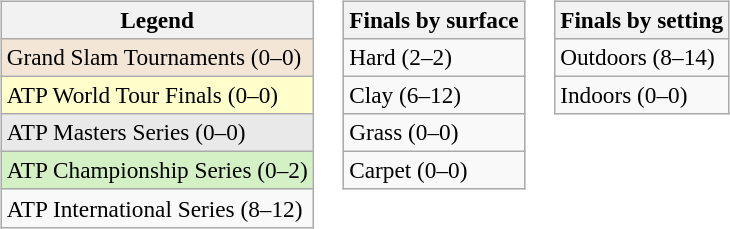<table>
<tr valign=top>
<td><br><table class=wikitable style=font-size:97%>
<tr>
<th>Legend</th>
</tr>
<tr style="background:#f3e6d7;">
<td>Grand Slam Tournaments (0–0)</td>
</tr>
<tr style="background:#ffc;">
<td>ATP World Tour Finals (0–0)</td>
</tr>
<tr style="background:#e9e9e9;">
<td>ATP Masters Series (0–0)</td>
</tr>
<tr style="background:#d4f1c5;">
<td>ATP Championship Series (0–2)</td>
</tr>
<tr>
<td>ATP International Series (8–12)</td>
</tr>
</table>
</td>
<td><br><table class=wikitable style=font-size:97%>
<tr>
<th>Finals by surface</th>
</tr>
<tr>
<td>Hard (2–2)</td>
</tr>
<tr>
<td>Clay (6–12)</td>
</tr>
<tr>
<td>Grass (0–0)</td>
</tr>
<tr>
<td>Carpet (0–0)</td>
</tr>
</table>
</td>
<td><br><table class=wikitable style=font-size:97%>
<tr>
<th>Finals by setting</th>
</tr>
<tr>
<td>Outdoors (8–14)</td>
</tr>
<tr>
<td>Indoors (0–0)</td>
</tr>
</table>
</td>
</tr>
</table>
